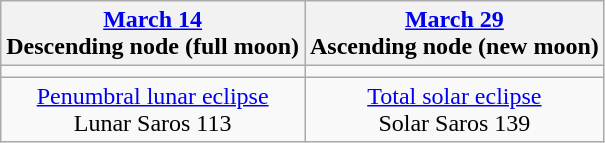<table class="wikitable">
<tr>
<th><a href='#'>March 14</a><br>Descending node (full moon)<br></th>
<th><a href='#'>March 29</a><br>Ascending node (new moon)<br></th>
</tr>
<tr>
<td></td>
<td></td>
</tr>
<tr align=center>
<td><a href='#'>Penumbral lunar eclipse</a><br>Lunar Saros 113</td>
<td><a href='#'>Total solar eclipse</a><br>Solar Saros 139</td>
</tr>
</table>
